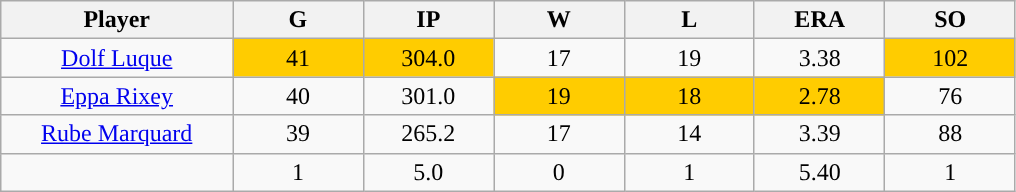<table class="wikitable sortable">
<tr>
<th bgcolor="#DDDDFF" width="16%">Player</th>
<th bgcolor="#DDDDFF" width="9%">G</th>
<th bgcolor="#DDDDFF" width="9%">IP</th>
<th bgcolor="#DDDDFF" width="9%">W</th>
<th bgcolor="#DDDDFF" width="9%">L</th>
<th bgcolor="#DDDDFF" width="9%">ERA</th>
<th bgcolor="#DDDDFF" width="9%">SO</th>
</tr>
<tr align="center">
<td><a href='#'>Dolf Luque</a></td>
<td style="background:#fc0;">41</td>
<td style="background:#fc0;">304.0</td>
<td>17</td>
<td>19</td>
<td>3.38</td>
<td style="background:#fc0;">102</td>
</tr>
<tr align="center">
<td><a href='#'>Eppa Rixey</a></td>
<td>40</td>
<td>301.0</td>
<td style="background:#fc0;">19</td>
<td style="background:#fc0;">18</td>
<td style="background:#fc0;">2.78</td>
<td>76</td>
</tr>
<tr align="center">
<td><a href='#'>Rube Marquard</a></td>
<td>39</td>
<td>265.2</td>
<td>17</td>
<td>14</td>
<td>3.39</td>
<td>88</td>
</tr>
<tr align="center">
<td></td>
<td>1</td>
<td>5.0</td>
<td>0</td>
<td>1</td>
<td>5.40</td>
<td>1</td>
</tr>
</table>
